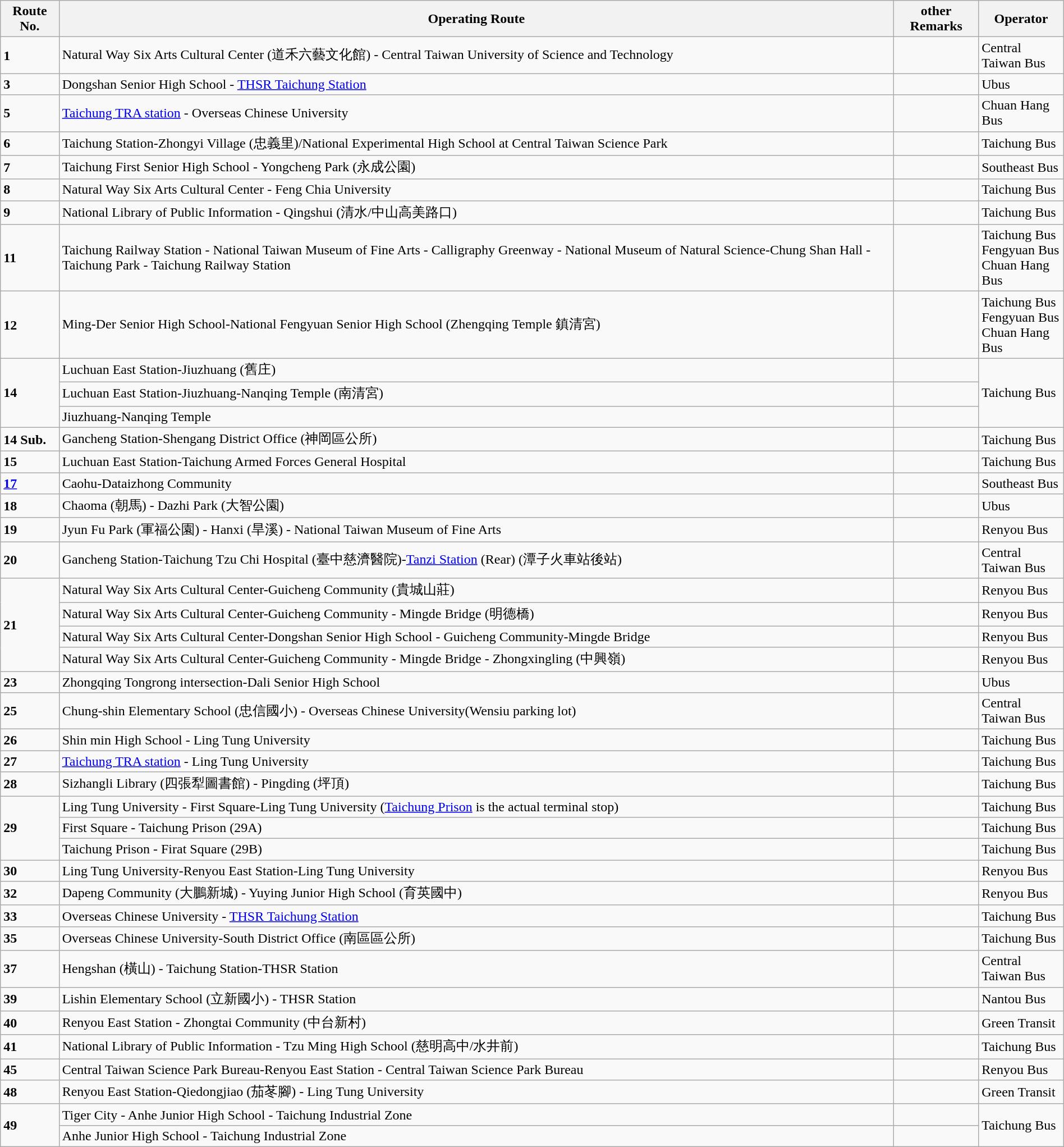<table class="wikitable" width="100%" align="center">
<tr>
<th>Route No.</th>
<th>Operating Route</th>
<th>other Remarks</th>
<th width="8%">Operator</th>
</tr>
<tr>
<td><strong><span>1</span></strong></td>
<td>Natural Way Six Arts Cultural Center (道禾六藝文化館) - Central Taiwan University of Science and Technology</td>
<td></td>
<td>Central Taiwan Bus</td>
</tr>
<tr>
<td><strong><span>3</span></strong></td>
<td>Dongshan Senior High School - <a href='#'>THSR Taichung Station</a></td>
<td></td>
<td>Ubus</td>
</tr>
<tr>
<td><strong><span>5</span></strong></td>
<td><a href='#'>Taichung TRA station</a> - Overseas Chinese University</td>
<td></td>
<td>Chuan Hang Bus</td>
</tr>
<tr>
<td><strong><span>6</span></strong></td>
<td>Taichung Station-Zhongyi Village (忠義里)/National Experimental High School at Central Taiwan Science Park</td>
<td></td>
<td>Taichung Bus</td>
</tr>
<tr>
<td><strong><span>7</span></strong></td>
<td>Taichung First Senior High School - Yongcheng Park (永成公園)</td>
<td></td>
<td>Southeast Bus</td>
</tr>
<tr>
<td><strong><span>8</span></strong></td>
<td>Natural Way Six Arts Cultural Center - Feng Chia University</td>
<td></td>
<td>Taichung Bus</td>
</tr>
<tr>
<td><strong><span>9</span></strong></td>
<td>National Library of Public Information - Qingshui (清水/中山高美路口)</td>
<td></td>
<td>Taichung Bus</td>
</tr>
<tr>
<td><strong><span>11</span></strong></td>
<td>Taichung Railway Station - National Taiwan Museum of Fine Arts - Calligraphy Greenway - National Museum of Natural Science-Chung Shan Hall - Taichung Park - Taichung Railway Station</td>
<td></td>
<td>Taichung Bus<br>Fengyuan Bus<br>Chuan Hang Bus</td>
</tr>
<tr>
<td><strong><span>12</span></strong></td>
<td>Ming-Der Senior High School-National Fengyuan Senior High School (Zhengqing Temple 鎮清宮)</td>
<td></td>
<td>Taichung Bus<br>Fengyuan Bus<br>Chuan Hang Bus</td>
</tr>
<tr>
<td rowspan="3"><strong><span>14</span></strong></td>
<td>Luchuan East Station-Jiuzhuang (舊庄)</td>
<td></td>
<td rowspan="3">Taichung Bus</td>
</tr>
<tr>
<td>Luchuan East Station-Jiuzhuang-Nanqing Temple (南清宮)</td>
<td></td>
</tr>
<tr>
<td>Jiuzhuang-Nanqing Temple</td>
<td></td>
</tr>
<tr>
<td><strong><span>14 Sub.</span></strong></td>
<td>Gancheng Station-Shengang District Office (神岡區公所)</td>
<td></td>
<td>Taichung Bus</td>
</tr>
<tr>
<td><strong><span>15</span></strong></td>
<td>Luchuan East Station-Taichung Armed Forces General Hospital</td>
<td></td>
<td>Taichung Bus</td>
</tr>
<tr>
<td><a href='#'><strong><span>17</span></strong></a></td>
<td>Caohu-Dataizhong Community</td>
<td></td>
<td>Southeast Bus</td>
</tr>
<tr>
<td><strong><span>18</span></strong></td>
<td>Chaoma (朝馬) - Dazhi Park (大智公園)</td>
<td></td>
<td>Ubus</td>
</tr>
<tr>
<td><strong><span>19</span></strong></td>
<td>Jyun Fu Park (軍福公園) - Hanxi (旱溪) - National Taiwan Museum of Fine Arts</td>
<td></td>
<td>Renyou Bus</td>
</tr>
<tr>
<td><strong><span>20</span></strong></td>
<td>Gancheng Station-Taichung Tzu Chi Hospital (臺中慈濟醫院)-<a href='#'>Tanzi Station</a> (Rear) (潭子火車站後站)</td>
<td></td>
<td>Central Taiwan Bus</td>
</tr>
<tr>
<td rowspan="4"><strong><span>21</span></strong></td>
<td>Natural Way Six Arts Cultural Center-Guicheng Community (貴城山莊)</td>
<td></td>
<td>Renyou Bus</td>
</tr>
<tr>
<td>Natural Way Six Arts Cultural Center-Guicheng Community - Mingde Bridge (明德橋)</td>
<td></td>
<td>Renyou Bus</td>
</tr>
<tr>
<td>Natural Way Six Arts Cultural Center-Dongshan Senior High School - Guicheng Community-Mingde Bridge</td>
<td></td>
<td>Renyou Bus</td>
</tr>
<tr>
<td>Natural Way Six Arts Cultural Center-Guicheng Community - Mingde Bridge - Zhongxingling (中興嶺)</td>
<td></td>
<td>Renyou Bus</td>
</tr>
<tr>
<td><strong><span>23</span></strong></td>
<td>Zhongqing Tongrong intersection-Dali Senior High School</td>
<td></td>
<td>Ubus</td>
</tr>
<tr>
<td><strong><span>25</span></strong></td>
<td>Chung-shin Elementary School (忠信國小) - Overseas Chinese University(Wensiu parking lot)</td>
<td></td>
<td>Central Taiwan Bus</td>
</tr>
<tr>
<td><strong><span>26</span></strong></td>
<td>Shin min High School - Ling Tung University</td>
<td></td>
<td>Taichung Bus</td>
</tr>
<tr>
<td><strong><span>27</span></strong></td>
<td><a href='#'>Taichung TRA station</a> - Ling Tung University</td>
<td></td>
<td>Taichung Bus</td>
</tr>
<tr>
<td><strong><span>28</span></strong></td>
<td>Sizhangli Library (四張犁圖書館) - Pingding (坪頂)</td>
<td></td>
<td>Taichung Bus</td>
</tr>
<tr>
<td rowspan=3><strong><span>29</span></strong></td>
<td>Ling Tung University - First Square-Ling Tung University (<a href='#'>Taichung Prison</a> is the actual terminal stop)</td>
<td></td>
<td>Taichung Bus</td>
</tr>
<tr>
<td>First Square - Taichung Prison (29A)</td>
<td></td>
<td>Taichung Bus</td>
</tr>
<tr>
<td>Taichung Prison - Firat Square (29B)</td>
<td></td>
<td>Taichung Bus</td>
</tr>
<tr>
<td><strong><span>30</span></strong></td>
<td>Ling Tung University-Renyou East Station-Ling Tung University</td>
<td></td>
<td>Renyou Bus</td>
</tr>
<tr>
<td><strong><span>32</span></strong></td>
<td>Dapeng Community (大鵬新城) - Yuying Junior High School (育英國中)</td>
<td></td>
<td>Renyou Bus</td>
</tr>
<tr>
<td><strong><span>33</span></strong></td>
<td>Overseas Chinese University - <a href='#'>THSR Taichung Station</a></td>
<td></td>
<td>Taichung Bus</td>
</tr>
<tr>
<td><strong><span>35</span></strong></td>
<td>Overseas Chinese University-South District Office (南區區公所)</td>
<td></td>
<td>Taichung Bus</td>
</tr>
<tr>
<td><strong><span>37</span></strong></td>
<td>Hengshan (橫山) - Taichung Station-THSR Station</td>
<td></td>
<td>Central Taiwan Bus</td>
</tr>
<tr>
<td><strong><span>39</span></strong></td>
<td>Lishin Elementary School (立新國小) - THSR Station</td>
<td></td>
<td>Nantou Bus</td>
</tr>
<tr>
<td><strong><span>40</span></strong></td>
<td>Renyou East Station - Zhongtai Community (中台新村)</td>
<td></td>
<td>Green Transit</td>
</tr>
<tr>
<td><strong><span>41</span></strong></td>
<td>National Library of Public Information - Tzu Ming High School (慈明高中/水井前)</td>
<td></td>
<td>Taichung Bus</td>
</tr>
<tr>
<td><strong><span>45</span></strong></td>
<td>Central Taiwan Science Park Bureau-Renyou East Station - Central Taiwan Science Park Bureau</td>
<td></td>
<td>Renyou Bus</td>
</tr>
<tr>
<td><strong><span>48</span></strong></td>
<td>Renyou East Station-Qiedongjiao (茄苳腳) - Ling Tung University</td>
<td></td>
<td>Green Transit</td>
</tr>
<tr>
<td rowspan="2"><strong><span>49</span></strong></td>
<td>Tiger City - Anhe Junior High School - Taichung Industrial Zone</td>
<td></td>
<td rowspan="2">Taichung Bus</td>
</tr>
<tr>
<td>Anhe Junior High School - Taichung Industrial Zone</td>
<td></td>
</tr>
</table>
